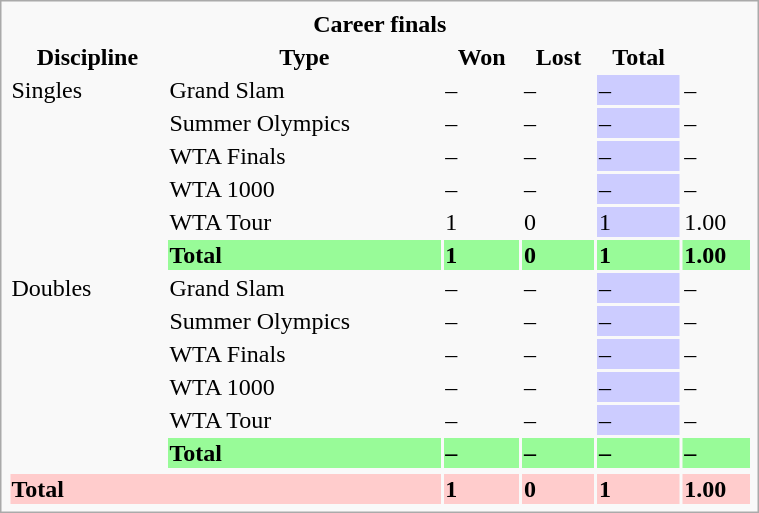<table class="infobox vcard vevent nowrap" width="40%">
<tr>
<th colspan="6">Career finals</th>
</tr>
<tr>
<th>Discipline</th>
<th>Type</th>
<th>Won</th>
<th>Lost</th>
<th>Total</th>
<th></th>
</tr>
<tr>
<td rowspan="6">Singles</td>
<td>Grand Slam</td>
<td>–</td>
<td>–</td>
<td bgcolor="CCCCFF">–</td>
<td>–</td>
</tr>
<tr>
<td>Summer Olympics</td>
<td>–</td>
<td>–</td>
<td bgcolor="CCCCFF">–</td>
<td>–</td>
</tr>
<tr>
<td>WTA Finals</td>
<td>–</td>
<td>–</td>
<td bgcolor="CCCCFF">–</td>
<td>–</td>
</tr>
<tr>
<td>WTA 1000</td>
<td>–</td>
<td>–</td>
<td bgcolor="CCCCFF">–</td>
<td>–</td>
</tr>
<tr>
<td>WTA Tour</td>
<td>1</td>
<td>0</td>
<td bgcolor="CCCCFF">1</td>
<td>1.00</td>
</tr>
<tr bgcolor="98FB98">
<td><strong>Total</strong></td>
<td><strong>1</strong></td>
<td><strong>0</strong></td>
<td><strong>1</strong></td>
<td><strong>1.00</strong></td>
</tr>
<tr>
<td rowspan="6">Doubles</td>
<td>Grand Slam</td>
<td>–</td>
<td>–</td>
<td bgcolor="CCCCFF">–</td>
<td>–</td>
</tr>
<tr>
<td>Summer Olympics</td>
<td>–</td>
<td>–</td>
<td bgcolor="CCCCFF">–</td>
<td>–</td>
</tr>
<tr>
<td>WTA Finals</td>
<td>–</td>
<td>–</td>
<td bgcolor="CCCCFF">–</td>
<td>–</td>
</tr>
<tr>
<td>WTA 1000</td>
<td>–</td>
<td>–</td>
<td bgcolor="CCCCFF">–</td>
<td>–</td>
</tr>
<tr>
<td>WTA Tour</td>
<td>–</td>
<td>–</td>
<td bgcolor="CCCCFF">–</td>
<td>–</td>
</tr>
<tr bgcolor="98FB98">
<td><strong>Total</strong></td>
<td><strong>–</strong></td>
<td><strong>–</strong></td>
<td><strong>–</strong></td>
<td><strong>–</strong></td>
</tr>
<tr>
</tr>
<tr bgcolor="FFCCCC">
<td colspan="2"><strong>Total</strong></td>
<td><strong>1</strong></td>
<td><strong>0</strong></td>
<td><strong>1</strong></td>
<td><strong>1.00</strong></td>
</tr>
</table>
